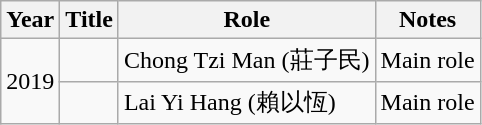<table class="wikitable">
<tr>
<th>Year</th>
<th>Title</th>
<th>Role</th>
<th>Notes</th>
</tr>
<tr>
<td rowspan="2">2019</td>
<td><em></em></td>
<td>Chong Tzi Man (莊子民)</td>
<td>Main role</td>
</tr>
<tr>
<td><em></em></td>
<td>Lai Yi Hang (賴以恆)</td>
<td>Main role</td>
</tr>
</table>
